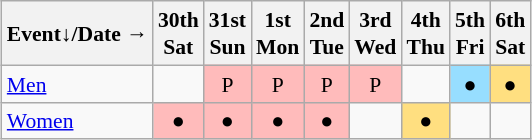<table class="wikitable" style="margin:0.5em auto; font-size:90%; line-height:1.25em; text-align:center;">
<tr>
<th>Event↓/Date →</th>
<th>30th<br>Sat</th>
<th>31st<br>Sun</th>
<th>1st<br>Mon</th>
<th>2nd<br>Tue</th>
<th>3rd<br>Wed</th>
<th>4th<br>Thu</th>
<th>5th<br>Fri</th>
<th>6th<br>Sat</th>
</tr>
<tr>
<td align="left"><a href='#'>Men</a></td>
<td></td>
<td bgcolor="#FFBBBB">P</td>
<td bgcolor="#FFBBBB">P</td>
<td bgcolor="#FFBBBB">P</td>
<td bgcolor="#FFBBBB">P</td>
<td></td>
<td bgcolor="#97DEFF">●</td>
<td bgcolor="#FFDF80">●</td>
</tr>
<tr>
<td align="left"><a href='#'>Women</a></td>
<td bgcolor="#FFBBBB">●</td>
<td bgcolor="#FFBBBB">●</td>
<td bgcolor="#FFBBBB">●</td>
<td bgcolor="#FFBBBB">●</td>
<td></td>
<td bgcolor="#FFDF80">●</td>
<td></td>
<td></td>
</tr>
</table>
